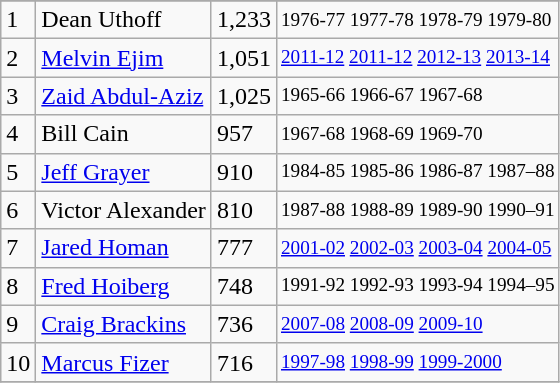<table class="wikitable">
<tr>
</tr>
<tr>
<td>1</td>
<td>Dean Uthoff</td>
<td>1,233</td>
<td style="font-size:80%;">1976-77 1977-78 1978-79 1979-80</td>
</tr>
<tr>
<td>2</td>
<td><a href='#'>Melvin Ejim</a></td>
<td>1,051</td>
<td style="font-size:80%;"><a href='#'>2011-12</a> <a href='#'>2011-12</a> <a href='#'>2012-13</a> <a href='#'>2013-14</a></td>
</tr>
<tr>
<td>3</td>
<td><a href='#'>Zaid Abdul-Aziz</a></td>
<td>1,025</td>
<td style="font-size:80%;">1965-66 1966-67 1967-68</td>
</tr>
<tr>
<td>4</td>
<td>Bill Cain</td>
<td>957</td>
<td style="font-size:80%;">1967-68 1968-69 1969-70</td>
</tr>
<tr>
<td>5</td>
<td><a href='#'>Jeff Grayer</a></td>
<td>910</td>
<td style="font-size:80%;">1984-85 1985-86 1986-87 1987–88</td>
</tr>
<tr>
<td>6</td>
<td>Victor Alexander</td>
<td>810</td>
<td style="font-size:80%;">1987-88 1988-89 1989-90 1990–91</td>
</tr>
<tr>
<td>7</td>
<td><a href='#'>Jared Homan</a></td>
<td>777</td>
<td style="font-size:80%;"><a href='#'>2001-02</a> <a href='#'>2002-03</a> <a href='#'>2003-04</a> <a href='#'>2004-05</a></td>
</tr>
<tr>
<td>8</td>
<td><a href='#'>Fred Hoiberg</a></td>
<td>748</td>
<td style="font-size:80%;">1991-92 1992-93 1993-94 1994–95</td>
</tr>
<tr>
<td>9</td>
<td><a href='#'>Craig Brackins</a></td>
<td>736</td>
<td style="font-size:80%;"><a href='#'>2007-08</a> <a href='#'>2008-09</a> <a href='#'>2009-10</a></td>
</tr>
<tr>
<td>10</td>
<td><a href='#'>Marcus Fizer</a></td>
<td>716</td>
<td style="font-size:80%;"><a href='#'>1997-98</a> <a href='#'>1998-99</a> <a href='#'>1999-2000</a></td>
</tr>
<tr>
</tr>
</table>
